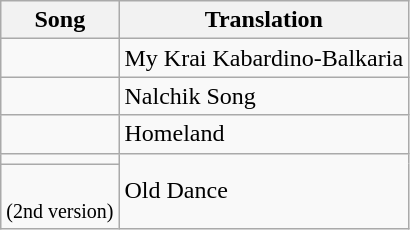<table class="wikitable">
<tr>
<th>Song</th>
<th>Translation</th>
</tr>
<tr>
<td></td>
<td>My Krai Kabardino-Balkaria</td>
</tr>
<tr>
<td></td>
<td>Nalchik Song</td>
</tr>
<tr>
<td></td>
<td>Homeland</td>
</tr>
<tr>
<td></td>
<td rowspan="2">Old Dance</td>
</tr>
<tr>
<td><br><small>(2nd version)</small></td>
</tr>
</table>
